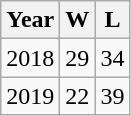<table class="wikitable" style="text-align:center">
<tr>
<th>Year</th>
<th>W</th>
<th>L</th>
</tr>
<tr>
<td>2018</td>
<td>29</td>
<td>34</td>
</tr>
<tr>
<td>2019</td>
<td>22</td>
<td>39</td>
</tr>
</table>
